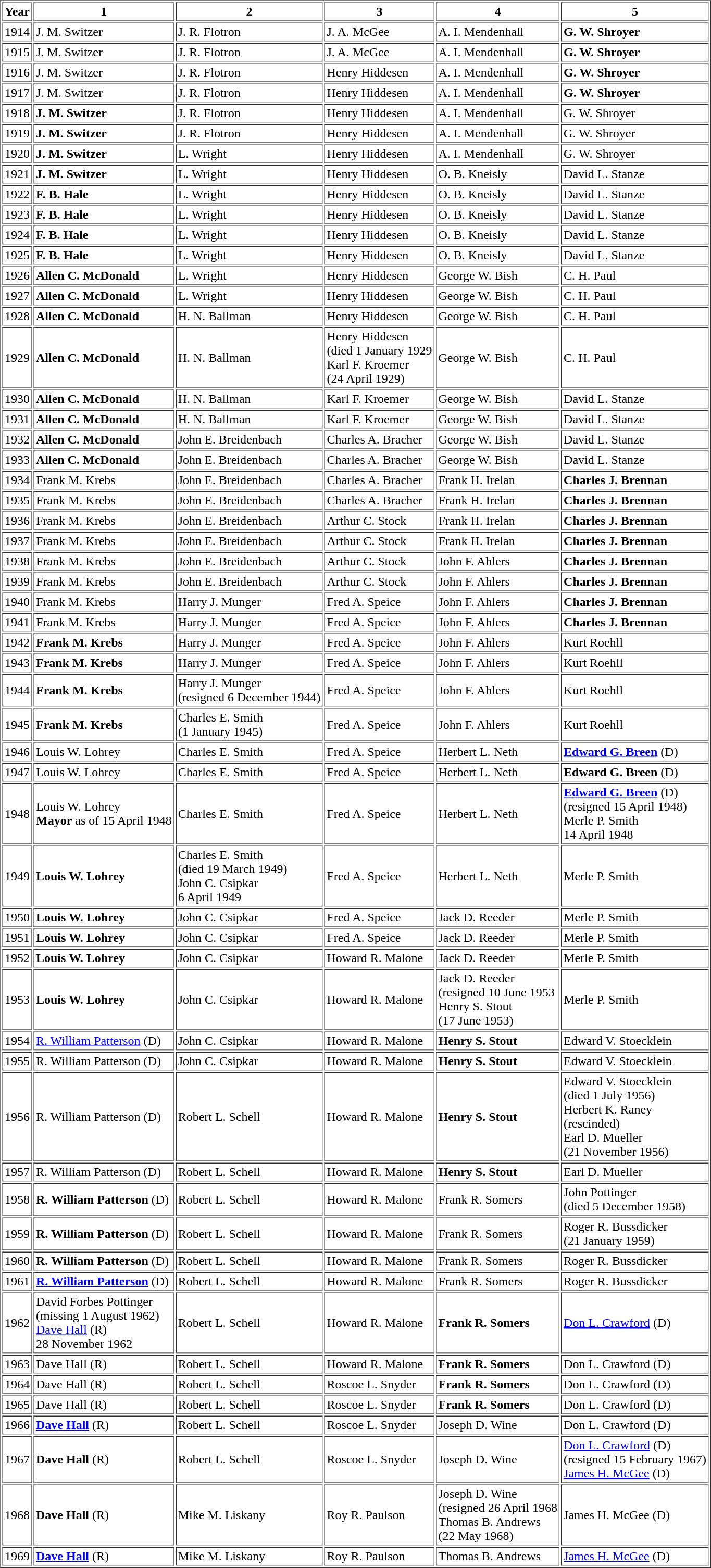<table border="1" cellpadding="2">
<tr>
<th>Year</th>
<th>1</th>
<th>2</th>
<th>3</th>
<th>4</th>
<th>5</th>
</tr>
<tr>
<td>1914</td>
<td>J. M. Switzer</td>
<td>J. R. Flotron</td>
<td>J. A. McGee</td>
<td>A. I. Mendenhall</td>
<td><strong>G. W. Shroyer</strong></td>
</tr>
<tr>
<td>1915</td>
<td>J. M. Switzer</td>
<td>J. R. Flotron</td>
<td>J. A. McGee</td>
<td>A. I. Mendenhall</td>
<td><strong>G. W. Shroyer</strong></td>
</tr>
<tr>
<td>1916</td>
<td>J. M. Switzer</td>
<td>J. R. Flotron</td>
<td>Henry Hiddesen</td>
<td>A. I. Mendenhall</td>
<td><strong>G. W. Shroyer</strong></td>
</tr>
<tr>
<td>1917</td>
<td>J. M. Switzer</td>
<td>J. R. Flotron</td>
<td>Henry Hiddesen</td>
<td>A. I. Mendenhall</td>
<td><strong>G. W. Shroyer</strong></td>
</tr>
<tr>
<td>1918</td>
<td><strong>J. M. Switzer</strong></td>
<td>J. R. Flotron</td>
<td>Henry Hiddesen</td>
<td>A. I. Mendenhall</td>
<td>G. W. Shroyer</td>
</tr>
<tr>
<td>1919</td>
<td><strong>J. M. Switzer</strong></td>
<td>J. R. Flotron</td>
<td>Henry Hiddesen</td>
<td>A. I. Mendenhall</td>
<td>G. W. Shroyer</td>
</tr>
<tr>
<td>1920</td>
<td><strong>J. M. Switzer</strong></td>
<td>L. Wright</td>
<td>Henry Hiddesen</td>
<td>A. I. Mendenhall</td>
<td>G. W. Shroyer</td>
</tr>
<tr>
<td>1921</td>
<td><strong>J. M. Switzer</strong></td>
<td>L. Wright</td>
<td>Henry Hiddesen</td>
<td>O. B. Kneisly</td>
<td>David L. Stanze</td>
</tr>
<tr>
<td>1922</td>
<td><strong>F. B. Hale</strong></td>
<td>L. Wright</td>
<td>Henry Hiddesen</td>
<td>O. B. Kneisly</td>
<td>David L. Stanze</td>
</tr>
<tr>
<td>1923</td>
<td><strong>F. B. Hale</strong></td>
<td>L. Wright</td>
<td>Henry Hiddesen</td>
<td>O. B. Kneisly</td>
<td>David L. Stanze</td>
</tr>
<tr>
<td>1924</td>
<td><strong>F. B. Hale</strong></td>
<td>L. Wright</td>
<td>Henry Hiddesen</td>
<td>O. B. Kneisly</td>
<td>David L. Stanze</td>
</tr>
<tr>
<td>1925</td>
<td><strong>F. B. Hale</strong></td>
<td>L. Wright</td>
<td>Henry Hiddesen</td>
<td>O. B. Kneisly</td>
<td>David L. Stanze</td>
</tr>
<tr>
<td>1926</td>
<td><strong>Allen C. McDonald</strong></td>
<td>L. Wright</td>
<td>Henry Hiddesen</td>
<td>George W. Bish</td>
<td>C. H. Paul</td>
</tr>
<tr>
<td>1927</td>
<td><strong>Allen C. McDonald</strong></td>
<td>L. Wright</td>
<td>Henry Hiddesen</td>
<td>George W. Bish</td>
<td>C. H. Paul</td>
</tr>
<tr>
<td>1928</td>
<td><strong>Allen C. McDonald</strong></td>
<td>H. N. Ballman</td>
<td>Henry Hiddesen</td>
<td>George W. Bish</td>
<td>C. H. Paul</td>
</tr>
<tr>
<td>1929</td>
<td><strong>Allen C. McDonald</strong></td>
<td>H. N. Ballman</td>
<td>Henry Hiddesen<br>(died 1 January 1929<br>Karl F. Kroemer<br>(24 April 1929)</td>
<td>George W. Bish</td>
<td>C. H. Paul</td>
</tr>
<tr>
<td>1930</td>
<td><strong>Allen C. McDonald</strong></td>
<td>H. N. Ballman</td>
<td>Karl F. Kroemer</td>
<td>George W. Bish</td>
<td>David L. Stanze</td>
</tr>
<tr>
<td>1931</td>
<td><strong>Allen C. McDonald</strong></td>
<td>H. N. Ballman</td>
<td>Karl F. Kroemer</td>
<td>George W. Bish</td>
<td>David L. Stanze</td>
</tr>
<tr>
<td>1932</td>
<td><strong>Allen C. McDonald</strong></td>
<td>John E. Breidenbach</td>
<td>Charles A. Bracher</td>
<td>George W. Bish</td>
<td>David L. Stanze</td>
</tr>
<tr>
<td>1933</td>
<td><strong>Allen C. McDonald</strong></td>
<td>John E. Breidenbach</td>
<td>Charles A. Bracher</td>
<td>George W. Bish</td>
<td>David L. Stanze</td>
</tr>
<tr>
<td>1934</td>
<td>Frank M. Krebs</td>
<td>John E. Breidenbach</td>
<td>Charles A. Bracher</td>
<td>Frank H. Irelan</td>
<td><strong>Charles J. Brennan</strong></td>
</tr>
<tr>
<td>1935</td>
<td>Frank M. Krebs</td>
<td>John E. Breidenbach</td>
<td>Charles A. Bracher</td>
<td>Frank H. Irelan</td>
<td><strong>Charles J. Brennan</strong></td>
</tr>
<tr>
<td>1936</td>
<td>Frank M. Krebs</td>
<td>John E. Breidenbach</td>
<td>Arthur C. Stock</td>
<td>Frank H. Irelan</td>
<td><strong>Charles J. Brennan</strong></td>
</tr>
<tr>
<td>1937</td>
<td>Frank M. Krebs</td>
<td>John E. Breidenbach</td>
<td>Arthur C. Stock</td>
<td>Frank H. Irelan</td>
<td><strong>Charles J. Brennan</strong></td>
</tr>
<tr>
<td>1938</td>
<td>Frank M. Krebs</td>
<td>John E. Breidenbach</td>
<td>Arthur C. Stock</td>
<td>John F. Ahlers</td>
<td><strong>Charles J. Brennan</strong></td>
</tr>
<tr>
<td>1939</td>
<td>Frank M. Krebs</td>
<td>John E. Breidenbach</td>
<td>Arthur C. Stock</td>
<td>John F. Ahlers</td>
<td><strong>Charles J. Brennan</strong></td>
</tr>
<tr>
<td>1940</td>
<td>Frank M. Krebs</td>
<td>Harry J. Munger</td>
<td>Fred A. Speice</td>
<td>John F. Ahlers</td>
<td><strong>Charles J. Brennan</strong></td>
</tr>
<tr>
<td>1941</td>
<td>Frank M. Krebs</td>
<td>Harry J. Munger</td>
<td>Fred A. Speice</td>
<td>John F. Ahlers</td>
<td><strong>Charles J. Brennan</strong></td>
</tr>
<tr>
<td>1942</td>
<td><strong>Frank M. Krebs</strong></td>
<td>Harry J. Munger</td>
<td>Fred A. Speice</td>
<td>John F. Ahlers</td>
<td>Kurt Roehll</td>
</tr>
<tr>
<td>1943</td>
<td><strong>Frank M. Krebs</strong></td>
<td>Harry J. Munger</td>
<td>Fred A. Speice</td>
<td>John F. Ahlers</td>
<td>Kurt Roehll</td>
</tr>
<tr>
<td>1944</td>
<td><strong>Frank M. Krebs</strong></td>
<td>Harry J. Munger<br>(resigned 6 December 1944)</td>
<td>Fred A. Speice</td>
<td>John F. Ahlers</td>
<td>Kurt Roehll</td>
</tr>
<tr>
<td>1945</td>
<td><strong>Frank M. Krebs</strong></td>
<td>Charles E. Smith<br>(1 January 1945)</td>
<td>Fred A. Speice</td>
<td>John F. Ahlers</td>
<td>Kurt Roehll</td>
</tr>
<tr>
<td>1946</td>
<td>Louis W. Lohrey</td>
<td>Charles E. Smith</td>
<td>Fred A. Speice</td>
<td>Herbert L. Neth</td>
<td><strong><a href='#'>Edward G. Breen</a></strong> (D)</td>
</tr>
<tr>
<td>1947</td>
<td>Louis W. Lohrey</td>
<td>Charles E. Smith</td>
<td>Fred A. Speice</td>
<td>Herbert L. Neth</td>
<td><strong>Edward G. Breen</strong> (D)</td>
</tr>
<tr>
<td>1948</td>
<td>Louis W. Lohrey<br><strong>Mayor</strong> as of 15 April 1948</td>
<td>Charles E. Smith</td>
<td>Fred A. Speice</td>
<td>Herbert L. Neth</td>
<td><strong><a href='#'>Edward G. Breen</a></strong> (D)<br>(resigned 15 April 1948)<br>Merle P. Smith<br>14 April 1948</td>
</tr>
<tr>
<td>1949</td>
<td><strong>Louis W. Lohrey</strong></td>
<td>Charles E. Smith<br>(died 19 March 1949)<br>John C. Csipkar<br>6 April 1949</td>
<td>Fred A. Speice</td>
<td>Herbert L. Neth</td>
<td>Merle P. Smith</td>
</tr>
<tr>
<td>1950</td>
<td><strong>Louis W. Lohrey</strong></td>
<td>John C. Csipkar</td>
<td>Fred A. Speice</td>
<td>Jack D. Reeder</td>
<td>Merle P. Smith</td>
</tr>
<tr>
<td>1951</td>
<td><strong>Louis W. Lohrey</strong></td>
<td>John C. Csipkar</td>
<td>Fred A. Speice</td>
<td>Jack D. Reeder</td>
<td>Merle P. Smith</td>
</tr>
<tr>
<td>1952</td>
<td><strong>Louis W. Lohrey</strong></td>
<td>John C. Csipkar</td>
<td>Howard R. Malone</td>
<td>Jack D. Reeder</td>
<td>Merle P. Smith</td>
</tr>
<tr>
<td>1953</td>
<td><strong>Louis W. Lohrey</strong></td>
<td>John C. Csipkar</td>
<td>Howard R. Malone</td>
<td>Jack D. Reeder<br>(resigned 10 June 1953<br>Henry S. Stout<br>(17 June 1953)</td>
<td>Merle P. Smith</td>
</tr>
<tr>
<td>1954</td>
<td><a href='#'>R. William Patterson</a> (D)</td>
<td>John C. Csipkar</td>
<td>Howard R. Malone</td>
<td><strong>Henry S. Stout</strong></td>
<td>Edward V. Stoecklein</td>
</tr>
<tr>
<td>1955</td>
<td>R. William Patterson (D)</td>
<td>John C. Csipkar</td>
<td>Howard R. Malone</td>
<td><strong>Henry S. Stout</strong></td>
<td>Edward V. Stoecklein</td>
</tr>
<tr>
<td>1956</td>
<td>R. William Patterson (D)</td>
<td>Robert L. Schell</td>
<td>Howard R. Malone</td>
<td><strong>Henry S. Stout</strong></td>
<td>Edward V. Stoecklein<br>(died 1 July 1956)<br>Herbert K. Raney<br>(rescinded)<br>Earl D. Mueller<br>(21 November 1956)</td>
</tr>
<tr>
<td>1957</td>
<td>R. William Patterson (D)</td>
<td>Robert L. Schell</td>
<td>Howard R. Malone</td>
<td><strong>Henry S. Stout</strong></td>
<td>Earl D. Mueller</td>
</tr>
<tr>
<td>1958</td>
<td><strong>R. William Patterson</strong> (D)</td>
<td>Robert L. Schell</td>
<td>Howard R. Malone</td>
<td>Frank R. Somers</td>
<td>John Pottinger<br>(died 5 December 1958)</td>
</tr>
<tr>
<td>1959</td>
<td><strong>R. William Patterson</strong> (D)</td>
<td>Robert L. Schell</td>
<td>Howard R. Malone</td>
<td>Frank R. Somers</td>
<td>Roger R. Bussdicker<br>(21 January 1959)</td>
</tr>
<tr>
<td>1960</td>
<td><strong>R. William Patterson</strong> (D)</td>
<td>Robert L. Schell</td>
<td>Howard R. Malone</td>
<td>Frank R. Somers</td>
<td>Roger R. Bussdicker</td>
</tr>
<tr>
<td>1961</td>
<td><strong><a href='#'>R. William Patterson</a></strong> (D)</td>
<td>Robert L. Schell</td>
<td>Howard R. Malone</td>
<td>Frank R. Somers</td>
<td>Roger R. Bussdicker</td>
</tr>
<tr>
<td>1962</td>
<td>David Forbes Pottinger<br>(missing 1 August 1962)<br><a href='#'>Dave Hall</a> (R)<br>28 November 1962</td>
<td>Robert L. Schell</td>
<td>Howard R. Malone</td>
<td><strong>Frank R. Somers</strong></td>
<td><a href='#'>Don L. Crawford</a> (D)</td>
</tr>
<tr>
<td>1963</td>
<td>Dave Hall (R)</td>
<td>Robert L. Schell</td>
<td>Howard R. Malone</td>
<td><strong>Frank R. Somers</strong></td>
<td>Don L. Crawford (D)</td>
</tr>
<tr>
<td>1964</td>
<td>Dave Hall (R)</td>
<td>Robert L. Schell</td>
<td>Roscoe L. Snyder</td>
<td><strong>Frank R. Somers</strong></td>
<td>Don L. Crawford (D)</td>
</tr>
<tr>
<td>1965</td>
<td>Dave Hall (R)</td>
<td>Robert L. Schell</td>
<td>Roscoe L. Snyder</td>
<td><strong>Frank R. Somers</strong></td>
<td>Don L. Crawford (D)</td>
</tr>
<tr>
<td>1966</td>
<td><strong><a href='#'>Dave Hall</a></strong> (R)</td>
<td>Robert L. Schell</td>
<td>Roscoe L. Snyder</td>
<td>Joseph D. Wine</td>
<td>Don L. Crawford (D)</td>
</tr>
<tr>
<td>1967</td>
<td><strong>Dave Hall</strong> (R)</td>
<td>Robert L. Schell</td>
<td>Roscoe L. Snyder</td>
<td>Joseph D. Wine</td>
<td><a href='#'>Don L. Crawford</a> (D)<br>(resigned 15 February 1967)<br><a href='#'>James H. McGee</a> (D)</td>
</tr>
<tr>
<td>1968</td>
<td><strong>Dave Hall</strong> (R)</td>
<td>Mike M. Liskany</td>
<td>Roy R. Paulson</td>
<td>Joseph D. Wine<br>(resigned 26 April 1968<br>Thomas B. Andrews<br>(22 May 1968)</td>
<td>James H. McGee (D)</td>
</tr>
<tr>
<td>1969</td>
<td><strong><a href='#'>Dave Hall</a></strong> (R)</td>
<td>Mike M. Liskany</td>
<td>Roy R. Paulson</td>
<td>Thomas B. Andrews</td>
<td><a href='#'>James H. McGee</a> (D)</td>
</tr>
</table>
